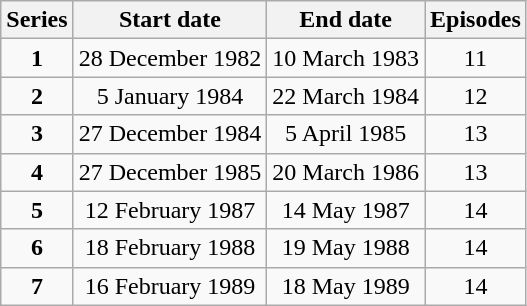<table class="wikitable" style="text-align:center;">
<tr>
<th>Series</th>
<th>Start date</th>
<th>End date</th>
<th>Episodes</th>
</tr>
<tr>
<td><strong>1</strong></td>
<td>28 December 1982</td>
<td>10 March 1983</td>
<td>11</td>
</tr>
<tr>
<td><strong>2</strong></td>
<td>5 January 1984</td>
<td>22 March 1984</td>
<td>12</td>
</tr>
<tr>
<td><strong>3</strong></td>
<td>27 December 1984</td>
<td>5 April 1985</td>
<td>13</td>
</tr>
<tr>
<td><strong>4</strong></td>
<td>27 December 1985</td>
<td>20 March 1986</td>
<td>13</td>
</tr>
<tr>
<td><strong>5</strong></td>
<td>12 February 1987</td>
<td>14 May 1987</td>
<td>14</td>
</tr>
<tr>
<td><strong>6</strong></td>
<td>18 February 1988</td>
<td>19 May 1988</td>
<td>14</td>
</tr>
<tr>
<td><strong>7</strong></td>
<td>16 February 1989</td>
<td>18 May 1989</td>
<td>14</td>
</tr>
</table>
